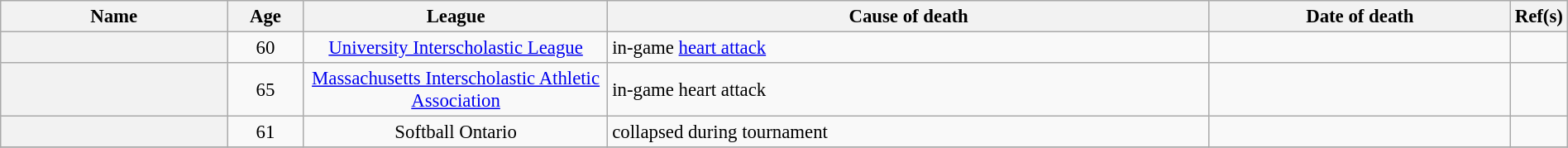<table class="wikitable sortable plainrowheaders" style="width: 100%; font-size:95%; text-align:center;">
<tr>
<th scope="col" style="width: 15%;">Name</th>
<th scope="col" style="width: 5%;">Age</th>
<th scope="col" style="width: 20%;">League</th>
<th scope="col" style="width: 40%;">Cause of death</th>
<th scope="col" style="width: 50%;">Date of death</th>
<th scope="col" class=unsortable style="width: 5%;">Ref(s)</th>
</tr>
<tr>
<th scope="row" style="text-align:center"></th>
<td>60</td>
<td><a href='#'>University Interscholastic League</a></td>
<td style="text-align:left">in-game <a href='#'>heart attack</a></td>
<td></td>
<td></td>
</tr>
<tr>
<th scope="row" style="text-align:center"></th>
<td>65</td>
<td><a href='#'>Massachusetts Interscholastic Athletic Association</a></td>
<td style="text-align:left">in-game heart attack</td>
<td></td>
<td></td>
</tr>
<tr>
<th scope="row" style="text-align:center"></th>
<td>61</td>
<td>Softball Ontario</td>
<td style="text-align:left">collapsed during tournament</td>
<td></td>
<td></td>
</tr>
<tr>
</tr>
</table>
